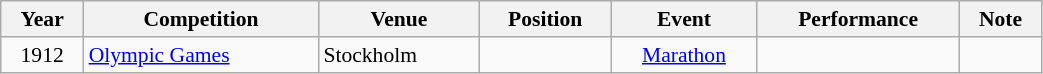<table class="wikitable" width=55% style="font-size:90%; text-align:center;">
<tr>
<th>Year</th>
<th>Competition</th>
<th>Venue</th>
<th>Position</th>
<th>Event</th>
<th>Performance</th>
<th>Note</th>
</tr>
<tr>
<td rowspan=1>1912</td>
<td rowspan=1 align=left><a href='#'>Olympic Games</a></td>
<td rowspan=1 align=left> Stockholm</td>
<td></td>
<td><a href='#'>Marathon</a></td>
<td></td>
<td></td>
</tr>
</table>
